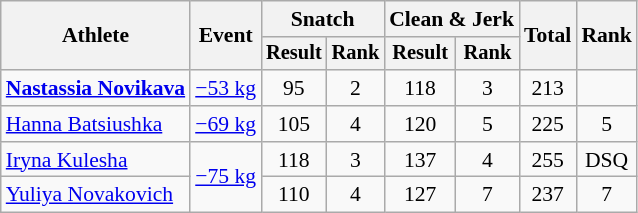<table class="wikitable" style="font-size:90%">
<tr>
<th rowspan="2">Athlete</th>
<th rowspan="2">Event</th>
<th colspan="2">Snatch</th>
<th colspan="2">Clean & Jerk</th>
<th rowspan="2">Total</th>
<th rowspan="2">Rank</th>
</tr>
<tr style="font-size:95%">
<th>Result</th>
<th>Rank</th>
<th>Result</th>
<th>Rank</th>
</tr>
<tr align=center>
<td align=left><strong><a href='#'>Nastassia Novikava</a></strong></td>
<td align=left><a href='#'>−53 kg</a></td>
<td>95</td>
<td>2</td>
<td>118</td>
<td>3</td>
<td>213</td>
<td></td>
</tr>
<tr align=center>
<td align=left><a href='#'>Hanna Batsiushka</a></td>
<td align=left><a href='#'>−69 kg</a></td>
<td>105</td>
<td>4</td>
<td>120</td>
<td>5</td>
<td>225</td>
<td>5</td>
</tr>
<tr align=center>
<td align=left><a href='#'>Iryna Kulesha</a></td>
<td align=left rowspan=2><a href='#'>−75 kg</a></td>
<td>118</td>
<td>3</td>
<td>137</td>
<td>4</td>
<td>255</td>
<td>DSQ</td>
</tr>
<tr align=center>
<td align=left><a href='#'>Yuliya Novakovich</a></td>
<td>110</td>
<td>4</td>
<td>127</td>
<td>7</td>
<td>237</td>
<td>7</td>
</tr>
</table>
